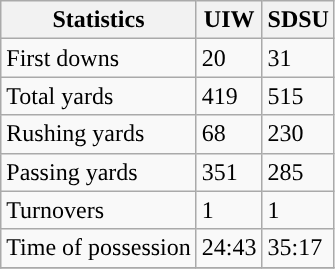<table class="wikitable">
<tr>
<th>Statistics</th>
<th>UIW</th>
<th>SDSU</th>
</tr>
<tr>
<td>First downs</td>
<td>20</td>
<td>31</td>
</tr>
<tr>
<td>Total yards</td>
<td>419</td>
<td>515</td>
</tr>
<tr>
<td>Rushing yards</td>
<td>68</td>
<td>230</td>
</tr>
<tr>
<td>Passing yards</td>
<td>351</td>
<td>285</td>
</tr>
<tr>
<td>Turnovers</td>
<td>1</td>
<td>1</td>
</tr>
<tr>
<td>Time of possession</td>
<td>24:43</td>
<td>35:17</td>
</tr>
<tr>
</tr>
</table>
